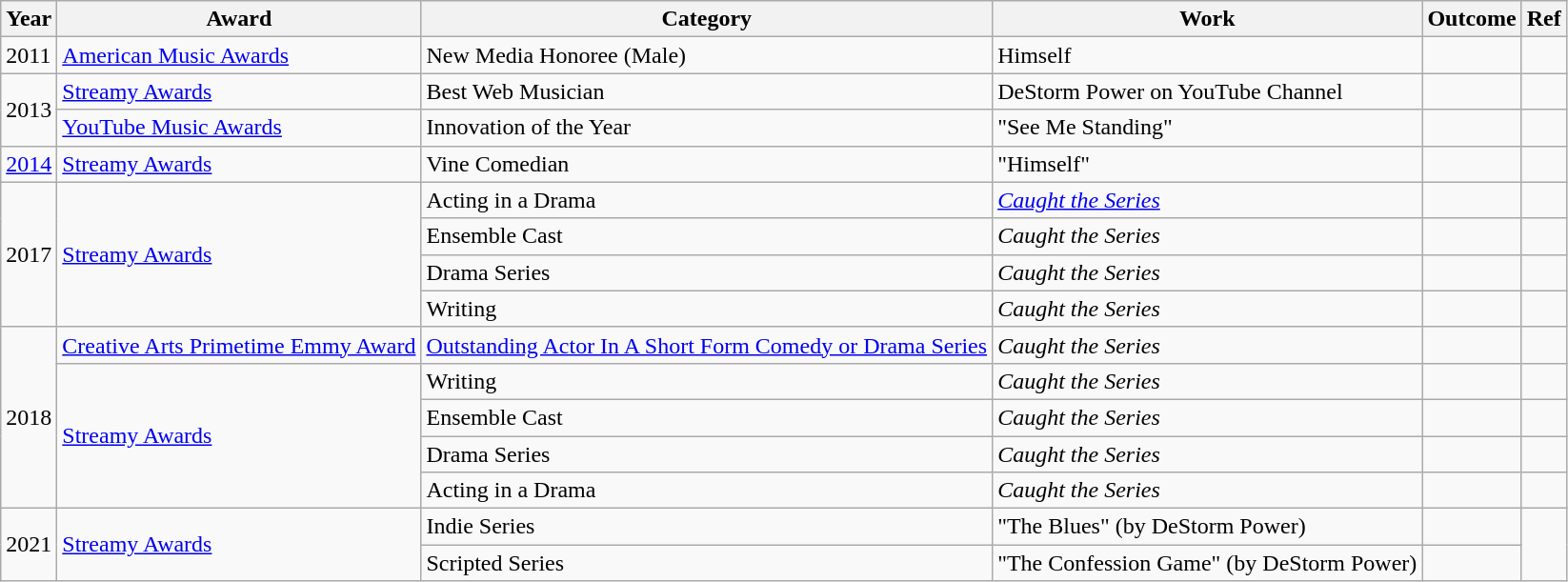<table class="wikitable">
<tr>
<th>Year</th>
<th>Award</th>
<th>Category</th>
<th>Work</th>
<th>Outcome</th>
<th>Ref</th>
</tr>
<tr>
<td>2011</td>
<td><a href='#'>American Music Awards</a></td>
<td>New Media Honoree (Male)</td>
<td>Himself</td>
<td></td>
<td></td>
</tr>
<tr>
<td rowspan="2">2013</td>
<td><a href='#'>Streamy Awards</a></td>
<td>Best Web Musician</td>
<td>DeStorm Power on YouTube Channel</td>
<td></td>
<td></td>
</tr>
<tr>
<td><a href='#'>YouTube Music Awards</a></td>
<td>Innovation of the Year</td>
<td>"See Me Standing"</td>
<td></td>
<td></td>
</tr>
<tr>
<td><a href='#'>2014</a></td>
<td><a href='#'>Streamy Awards</a></td>
<td>Vine Comedian</td>
<td>"Himself"</td>
<td></td>
<td></td>
</tr>
<tr>
<td rowspan="4">2017</td>
<td rowspan="4"><a href='#'>Streamy Awards</a></td>
<td>Acting in a Drama</td>
<td><a href='#'><em>Caught the Series</em></a></td>
<td></td>
<td></td>
</tr>
<tr>
<td>Ensemble Cast</td>
<td><em>Caught the Series</em></td>
<td></td>
<td></td>
</tr>
<tr>
<td>Drama Series</td>
<td><em>Caught the Series</em></td>
<td></td>
<td></td>
</tr>
<tr>
<td>Writing</td>
<td><em>Caught the Series</em></td>
<td></td>
<td></td>
</tr>
<tr>
<td rowspan="5">2018</td>
<td><a href='#'>Creative Arts Primetime Emmy Award</a></td>
<td><a href='#'>Outstanding Actor In A Short Form Comedy or Drama Series</a></td>
<td><em>Caught the Series</em></td>
<td></td>
<td></td>
</tr>
<tr>
<td rowspan="4"><a href='#'>Streamy Awards</a></td>
<td>Writing</td>
<td><em>Caught the Series</em></td>
<td></td>
<td></td>
</tr>
<tr>
<td>Ensemble Cast</td>
<td><em>Caught the Series</em></td>
<td></td>
<td></td>
</tr>
<tr>
<td>Drama Series</td>
<td><em>Caught the Series</em></td>
<td></td>
<td></td>
</tr>
<tr>
<td>Acting in a Drama</td>
<td><em>Caught the Series</em></td>
<td></td>
<td></td>
</tr>
<tr>
<td rowspan="2">2021</td>
<td rowspan="2"><a href='#'>Streamy Awards</a></td>
<td>Indie Series</td>
<td>"The Blues" (by DeStorm Power)</td>
<td></td>
</tr>
<tr>
<td>Scripted Series</td>
<td>"The Confession Game" (by DeStorm Power)</td>
<td></td>
</tr>
</table>
